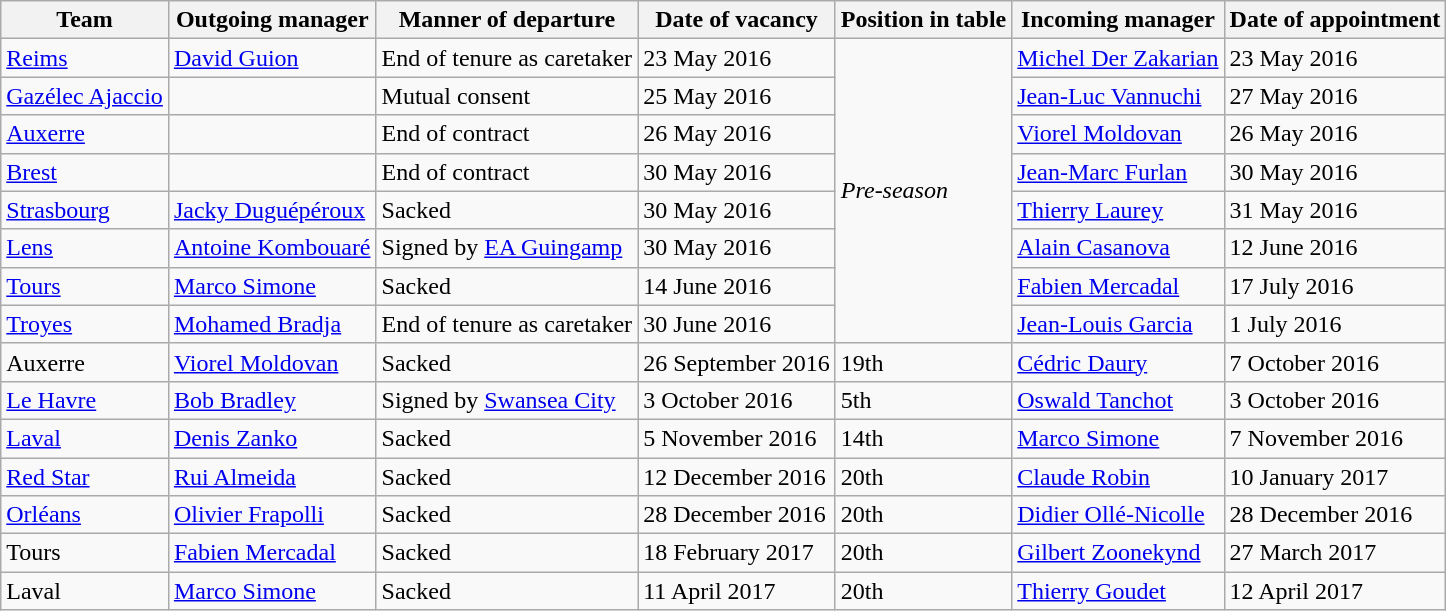<table class="wikitable sortable">
<tr>
<th>Team</th>
<th>Outgoing manager</th>
<th>Manner of departure</th>
<th>Date of vacancy</th>
<th>Position in table</th>
<th>Incoming manager</th>
<th>Date of appointment</th>
</tr>
<tr>
<td><a href='#'>Reims</a></td>
<td> <a href='#'>David Guion</a></td>
<td>End of tenure as caretaker</td>
<td>23 May 2016</td>
<td rowspan=8><em>Pre-season</em></td>
<td> <a href='#'>Michel Der Zakarian</a></td>
<td>23 May 2016</td>
</tr>
<tr>
<td><a href='#'>Gazélec Ajaccio</a></td>
<td> </td>
<td>Mutual consent</td>
<td>25 May 2016</td>
<td> <a href='#'>Jean-Luc Vannuchi</a></td>
<td>27 May 2016</td>
</tr>
<tr>
<td><a href='#'>Auxerre</a></td>
<td> </td>
<td>End of contract</td>
<td>26 May 2016</td>
<td> <a href='#'>Viorel Moldovan</a></td>
<td>26 May 2016</td>
</tr>
<tr>
<td><a href='#'>Brest</a></td>
<td> </td>
<td>End of contract</td>
<td>30 May 2016</td>
<td> <a href='#'>Jean-Marc Furlan</a></td>
<td>30 May 2016</td>
</tr>
<tr>
<td><a href='#'>Strasbourg</a></td>
<td> <a href='#'>Jacky Duguépéroux</a></td>
<td>Sacked</td>
<td>30 May 2016</td>
<td> <a href='#'>Thierry Laurey</a></td>
<td>31 May 2016</td>
</tr>
<tr>
<td><a href='#'>Lens</a></td>
<td> <a href='#'>Antoine Kombouaré</a></td>
<td>Signed by <a href='#'>EA Guingamp</a></td>
<td>30 May 2016</td>
<td> <a href='#'>Alain Casanova</a></td>
<td>12 June 2016</td>
</tr>
<tr>
<td><a href='#'>Tours</a></td>
<td> <a href='#'>Marco Simone</a></td>
<td>Sacked</td>
<td>14 June 2016</td>
<td> <a href='#'>Fabien Mercadal</a></td>
<td>17 July 2016</td>
</tr>
<tr>
<td><a href='#'>Troyes</a></td>
<td> <a href='#'>Mohamed Bradja</a></td>
<td>End of tenure as caretaker</td>
<td>30 June 2016</td>
<td> <a href='#'>Jean-Louis Garcia</a></td>
<td>1 July 2016</td>
</tr>
<tr>
<td>Auxerre</td>
<td> <a href='#'>Viorel Moldovan</a></td>
<td>Sacked</td>
<td>26 September 2016</td>
<td>19th</td>
<td> <a href='#'>Cédric Daury</a></td>
<td>7 October 2016</td>
</tr>
<tr>
<td><a href='#'>Le Havre</a></td>
<td> <a href='#'>Bob Bradley</a></td>
<td>Signed by <a href='#'>Swansea City</a></td>
<td>3 October 2016</td>
<td>5th </td>
<td> <a href='#'>Oswald Tanchot</a></td>
<td>3 October 2016</td>
</tr>
<tr>
<td><a href='#'>Laval</a></td>
<td> <a href='#'>Denis Zanko</a></td>
<td>Sacked</td>
<td>5 November 2016</td>
<td>14th</td>
<td> <a href='#'>Marco Simone</a></td>
<td>7 November 2016</td>
</tr>
<tr>
<td><a href='#'>Red Star</a></td>
<td> <a href='#'>Rui Almeida</a></td>
<td>Sacked</td>
<td>12 December 2016</td>
<td>20th</td>
<td> <a href='#'>Claude Robin</a></td>
<td>10 January 2017</td>
</tr>
<tr>
<td><a href='#'>Orléans</a></td>
<td> <a href='#'>Olivier Frapolli</a></td>
<td>Sacked</td>
<td>28 December 2016</td>
<td>20th</td>
<td> <a href='#'>Didier Ollé-Nicolle</a></td>
<td>28 December 2016</td>
</tr>
<tr>
<td>Tours</td>
<td> <a href='#'>Fabien Mercadal</a></td>
<td>Sacked</td>
<td>18 February 2017</td>
<td>20th</td>
<td> <a href='#'>Gilbert Zoonekynd</a></td>
<td>27 March 2017</td>
</tr>
<tr>
<td>Laval</td>
<td> <a href='#'>Marco Simone</a></td>
<td>Sacked</td>
<td>11 April 2017</td>
<td>20th</td>
<td> <a href='#'>Thierry Goudet</a></td>
<td>12 April 2017</td>
</tr>
</table>
